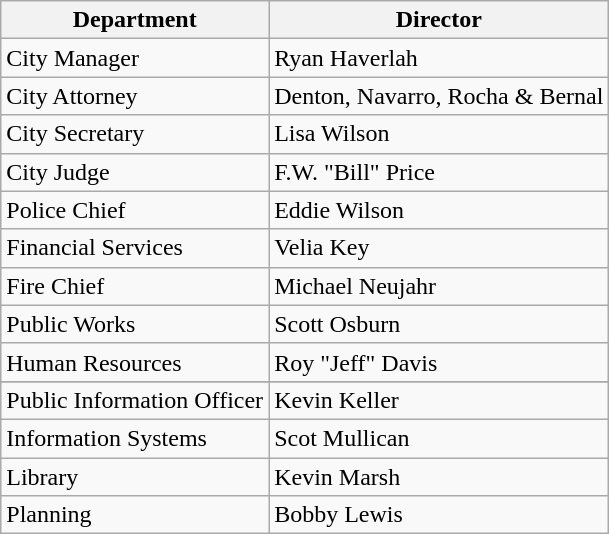<table class="wikitable" border="1">
<tr>
<th>Department</th>
<th>Director</th>
</tr>
<tr>
<td>City Manager</td>
<td>Ryan Haverlah</td>
</tr>
<tr>
<td>City Attorney</td>
<td>Denton, Navarro, Rocha & Bernal</td>
</tr>
<tr>
<td>City Secretary</td>
<td>Lisa Wilson</td>
</tr>
<tr>
<td>City Judge</td>
<td>F.W. "Bill" Price</td>
</tr>
<tr>
<td>Police Chief</td>
<td>Eddie Wilson</td>
</tr>
<tr>
<td>Financial Services</td>
<td>Velia Key</td>
</tr>
<tr>
<td>Fire Chief</td>
<td>Michael Neujahr</td>
</tr>
<tr>
<td>Public Works</td>
<td>Scott Osburn</td>
</tr>
<tr>
<td>Human Resources</td>
<td>Roy "Jeff" Davis</td>
</tr>
<tr>
</tr>
<tr>
<td>Public Information Officer</td>
<td>Kevin Keller</td>
</tr>
<tr>
<td>Information Systems</td>
<td>Scot Mullican</td>
</tr>
<tr>
<td>Library</td>
<td>Kevin Marsh</td>
</tr>
<tr>
<td>Planning</td>
<td>Bobby Lewis</td>
</tr>
</table>
